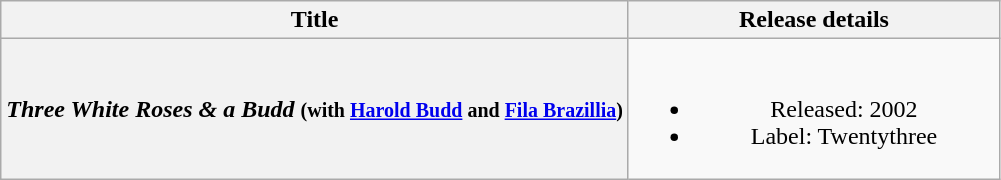<table class="wikitable plainrowheaders" style="text-align:center;">
<tr>
<th scope="col">Title</th>
<th scope="col" style="width:15em;">Release details</th>
</tr>
<tr>
<th scope="row"><em>Three White Roses & a Budd</em> <small>(with <a href='#'>Harold Budd</a> and <a href='#'>Fila Brazillia</a>)</small></th>
<td><br><ul><li>Released: 2002</li><li>Label: Twentythree</li></ul></td>
</tr>
</table>
